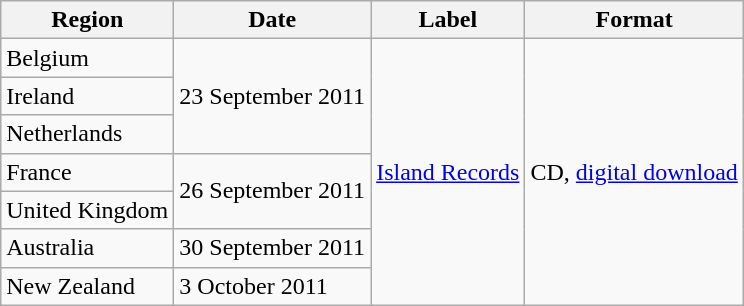<table class="wikitable">
<tr>
<th>Region</th>
<th>Date</th>
<th>Label</th>
<th>Format</th>
</tr>
<tr>
<td>Belgium</td>
<td rowspan="3">23 September 2011</td>
<td rowspan="7"><a href='#'>Island Records</a></td>
<td rowspan="7">CD, <a href='#'>digital download</a></td>
</tr>
<tr>
<td>Ireland</td>
</tr>
<tr>
<td>Netherlands</td>
</tr>
<tr>
<td>France</td>
<td rowspan="2">26 September 2011</td>
</tr>
<tr>
<td>United Kingdom</td>
</tr>
<tr>
<td>Australia</td>
<td>30 September 2011</td>
</tr>
<tr>
<td>New Zealand</td>
<td>3 October 2011</td>
</tr>
</table>
